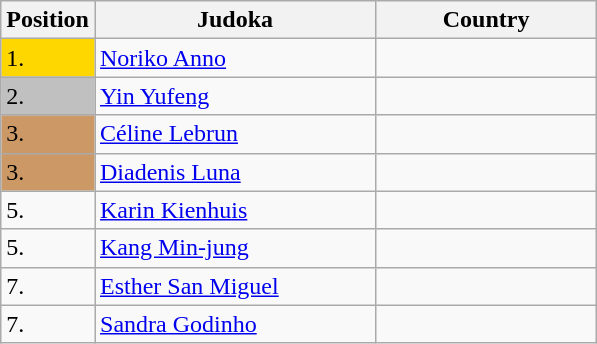<table class=wikitable>
<tr>
<th>Position</th>
<th width=180>Judoka</th>
<th width=140>Country</th>
</tr>
<tr>
<td bgcolor=gold>1.</td>
<td><a href='#'>Noriko Anno</a></td>
<td></td>
</tr>
<tr>
<td bgcolor=silver>2.</td>
<td><a href='#'>Yin Yufeng</a></td>
<td></td>
</tr>
<tr>
<td bgcolor=CC9966>3.</td>
<td><a href='#'>Céline Lebrun</a></td>
<td></td>
</tr>
<tr>
<td bgcolor=CC9966>3.</td>
<td><a href='#'>Diadenis Luna</a></td>
<td></td>
</tr>
<tr>
<td>5.</td>
<td><a href='#'>Karin Kienhuis</a></td>
<td></td>
</tr>
<tr>
<td>5.</td>
<td><a href='#'>Kang Min-jung</a></td>
<td></td>
</tr>
<tr>
<td>7.</td>
<td><a href='#'>Esther San Miguel</a></td>
<td></td>
</tr>
<tr>
<td>7.</td>
<td><a href='#'>Sandra Godinho</a></td>
<td></td>
</tr>
</table>
